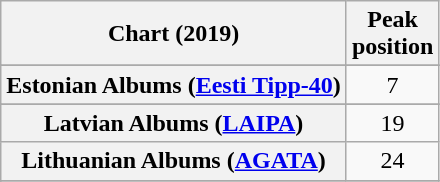<table class="wikitable sortable plainrowheaders" style="text-align:center">
<tr>
<th scope="col">Chart (2019)</th>
<th scope="col">Peak<br>position</th>
</tr>
<tr>
</tr>
<tr>
<th scope="row">Estonian Albums (<a href='#'>Eesti Tipp-40</a>)</th>
<td>7</td>
</tr>
<tr>
</tr>
<tr>
<th scope="row">Latvian Albums (<a href='#'>LAIPA</a>)</th>
<td>19</td>
</tr>
<tr>
<th scope="row">Lithuanian Albums (<a href='#'>AGATA</a>)</th>
<td>24</td>
</tr>
<tr>
</tr>
<tr>
</tr>
<tr>
</tr>
<tr>
</tr>
<tr>
</tr>
</table>
